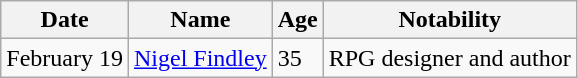<table class="wikitable">
<tr>
<th>Date</th>
<th>Name</th>
<th>Age</th>
<th>Notability</th>
</tr>
<tr>
<td>February 19</td>
<td><a href='#'>Nigel Findley</a></td>
<td>35</td>
<td>RPG designer and author</td>
</tr>
</table>
